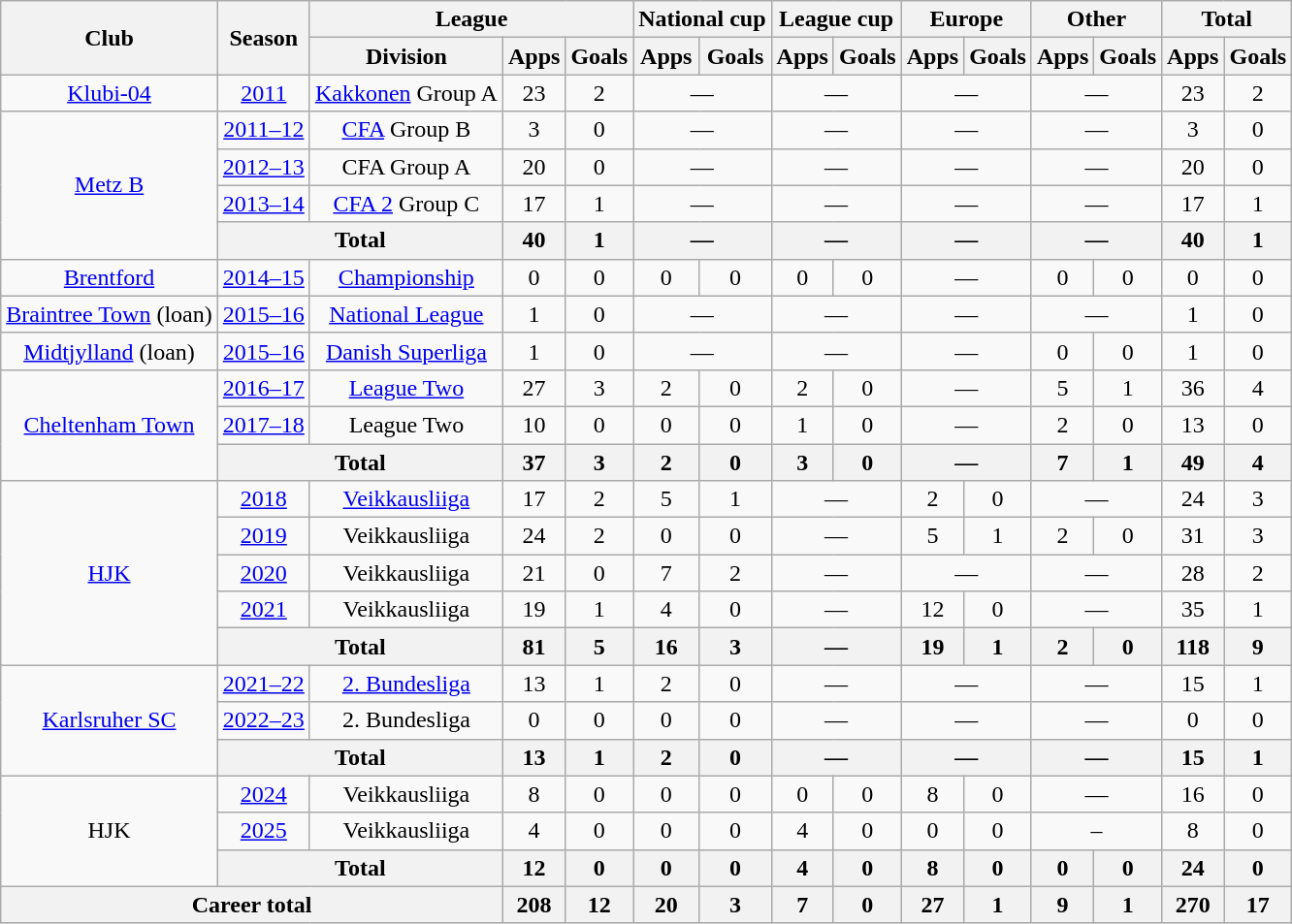<table class="wikitable" style="text-align: center;">
<tr>
<th rowspan="2">Club</th>
<th rowspan="2">Season</th>
<th colspan="3">League</th>
<th colspan="2">National cup</th>
<th colspan="2">League cup</th>
<th colspan="2">Europe</th>
<th colspan="2">Other</th>
<th colspan="2">Total</th>
</tr>
<tr>
<th>Division</th>
<th>Apps</th>
<th>Goals</th>
<th>Apps</th>
<th>Goals</th>
<th>Apps</th>
<th>Goals</th>
<th>Apps</th>
<th>Goals</th>
<th>Apps</th>
<th>Goals</th>
<th>Apps</th>
<th>Goals</th>
</tr>
<tr>
<td><a href='#'>Klubi-04</a></td>
<td><a href='#'>2011</a></td>
<td><a href='#'>Kakkonen</a> Group A</td>
<td>23</td>
<td>2</td>
<td colspan="2">—</td>
<td colspan="2">—</td>
<td colspan="2">—</td>
<td colspan="2">—</td>
<td>23</td>
<td>2</td>
</tr>
<tr>
<td rowspan="4"><a href='#'>Metz B</a></td>
<td><a href='#'>2011–12</a></td>
<td><a href='#'>CFA</a> Group B</td>
<td>3</td>
<td>0</td>
<td colspan="2">—</td>
<td colspan="2">—</td>
<td colspan="2">—</td>
<td colspan="2">—</td>
<td>3</td>
<td>0</td>
</tr>
<tr>
<td><a href='#'>2012–13</a></td>
<td>CFA Group A</td>
<td>20</td>
<td>0</td>
<td colspan="2">—</td>
<td colspan="2">—</td>
<td colspan="2">—</td>
<td colspan="2">—</td>
<td>20</td>
<td>0</td>
</tr>
<tr>
<td><a href='#'>2013–14</a></td>
<td><a href='#'>CFA 2</a> Group C</td>
<td>17</td>
<td>1</td>
<td colspan="2">—</td>
<td colspan="2">—</td>
<td colspan="2">—</td>
<td colspan="2">—</td>
<td>17</td>
<td>1</td>
</tr>
<tr>
<th colspan="2">Total</th>
<th>40</th>
<th>1</th>
<th colspan="2">—</th>
<th colspan="2">—</th>
<th colspan="2">—</th>
<th colspan="2">—</th>
<th>40</th>
<th>1</th>
</tr>
<tr>
<td><a href='#'>Brentford</a></td>
<td><a href='#'>2014–15</a></td>
<td><a href='#'>Championship</a></td>
<td>0</td>
<td>0</td>
<td>0</td>
<td>0</td>
<td>0</td>
<td>0</td>
<td colspan="2">—</td>
<td>0</td>
<td>0</td>
<td>0</td>
<td>0</td>
</tr>
<tr>
<td><a href='#'>Braintree Town</a> (loan)</td>
<td><a href='#'>2015–16</a></td>
<td><a href='#'>National League</a></td>
<td>1</td>
<td>0</td>
<td colspan="2">—</td>
<td colspan="2">—</td>
<td colspan="2">—</td>
<td colspan="2">—</td>
<td>1</td>
<td>0</td>
</tr>
<tr>
<td><a href='#'>Midtjylland</a> (loan)</td>
<td><a href='#'>2015–16</a></td>
<td><a href='#'>Danish Superliga</a></td>
<td>1</td>
<td>0</td>
<td colspan="2">—</td>
<td colspan="2">—</td>
<td colspan="2">—</td>
<td>0</td>
<td>0</td>
<td>1</td>
<td>0</td>
</tr>
<tr>
<td rowspan="3"><a href='#'>Cheltenham Town</a></td>
<td><a href='#'>2016–17</a></td>
<td><a href='#'>League Two</a></td>
<td>27</td>
<td>3</td>
<td>2</td>
<td>0</td>
<td>2</td>
<td>0</td>
<td colspan="2">—</td>
<td>5</td>
<td>1</td>
<td>36</td>
<td>4</td>
</tr>
<tr>
<td><a href='#'>2017–18</a></td>
<td>League Two</td>
<td>10</td>
<td>0</td>
<td>0</td>
<td>0</td>
<td>1</td>
<td>0</td>
<td colspan="2">—</td>
<td>2</td>
<td>0</td>
<td>13</td>
<td>0</td>
</tr>
<tr>
<th colspan="2">Total</th>
<th>37</th>
<th>3</th>
<th>2</th>
<th>0</th>
<th>3</th>
<th>0</th>
<th colspan="2">—</th>
<th>7</th>
<th>1</th>
<th>49</th>
<th>4</th>
</tr>
<tr>
<td rowspan="5"><a href='#'>HJK</a></td>
<td><a href='#'>2018</a></td>
<td><a href='#'>Veikkausliiga</a></td>
<td>17</td>
<td>2</td>
<td>5</td>
<td>1</td>
<td colspan="2">—</td>
<td>2</td>
<td>0</td>
<td colspan="2">—</td>
<td>24</td>
<td>3</td>
</tr>
<tr>
<td><a href='#'>2019</a></td>
<td>Veikkausliiga</td>
<td>24</td>
<td>2</td>
<td>0</td>
<td>0</td>
<td colspan="2">—</td>
<td>5</td>
<td>1</td>
<td>2</td>
<td>0</td>
<td>31</td>
<td>3</td>
</tr>
<tr>
<td><a href='#'>2020</a></td>
<td>Veikkausliiga</td>
<td>21</td>
<td>0</td>
<td>7</td>
<td>2</td>
<td colspan="2">—</td>
<td colspan="2">—</td>
<td colspan="2">—</td>
<td>28</td>
<td>2</td>
</tr>
<tr>
<td><a href='#'>2021</a></td>
<td>Veikkausliiga</td>
<td>19</td>
<td>1</td>
<td>4</td>
<td>0</td>
<td colspan="2">—</td>
<td>12</td>
<td>0</td>
<td colspan="2">—</td>
<td>35</td>
<td>1</td>
</tr>
<tr>
<th colspan="2">Total</th>
<th>81</th>
<th>5</th>
<th>16</th>
<th>3</th>
<th colspan="2">—</th>
<th>19</th>
<th>1</th>
<th>2</th>
<th>0</th>
<th>118</th>
<th>9</th>
</tr>
<tr>
<td rowspan="3"><a href='#'>Karlsruher SC</a></td>
<td><a href='#'>2021–22</a></td>
<td><a href='#'>2. Bundesliga</a></td>
<td>13</td>
<td>1</td>
<td>2</td>
<td>0</td>
<td colspan="2">—</td>
<td colspan="2">—</td>
<td colspan="2">—</td>
<td>15</td>
<td>1</td>
</tr>
<tr>
<td><a href='#'>2022–23</a></td>
<td>2. Bundesliga</td>
<td>0</td>
<td>0</td>
<td>0</td>
<td>0</td>
<td colspan="2">—</td>
<td colspan="2">—</td>
<td colspan="2">—</td>
<td>0</td>
<td>0</td>
</tr>
<tr>
<th colspan="2">Total</th>
<th>13</th>
<th>1</th>
<th>2</th>
<th>0</th>
<th colspan="2">—</th>
<th colspan="2">—</th>
<th colspan="2">—</th>
<th>15</th>
<th>1</th>
</tr>
<tr>
<td rowspan=3>HJK</td>
<td><a href='#'>2024</a></td>
<td>Veikkausliiga</td>
<td>8</td>
<td>0</td>
<td>0</td>
<td>0</td>
<td>0</td>
<td>0</td>
<td>8</td>
<td>0</td>
<td colspan=2>—</td>
<td>16</td>
<td>0</td>
</tr>
<tr>
<td><a href='#'>2025</a></td>
<td>Veikkausliiga</td>
<td>4</td>
<td>0</td>
<td>0</td>
<td>0</td>
<td>4</td>
<td>0</td>
<td>0</td>
<td>0</td>
<td colspan=2>–</td>
<td>8</td>
<td>0</td>
</tr>
<tr>
<th colspan=2>Total</th>
<th>12</th>
<th>0</th>
<th>0</th>
<th>0</th>
<th>4</th>
<th>0</th>
<th>8</th>
<th>0</th>
<th>0</th>
<th>0</th>
<th>24</th>
<th>0</th>
</tr>
<tr>
<th colspan="3">Career total</th>
<th>208</th>
<th>12</th>
<th>20</th>
<th>3</th>
<th>7</th>
<th>0</th>
<th>27</th>
<th>1</th>
<th>9</th>
<th>1</th>
<th>270</th>
<th>17</th>
</tr>
</table>
